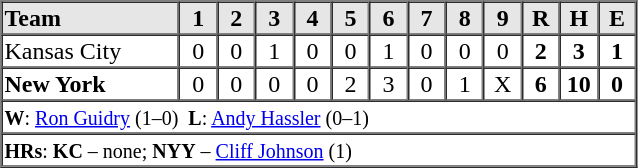<table border=1 cellspacing=0 width=425 style="margin-left:3em;">
<tr style="text-align:center; background-color:#e6e6e6;">
<th align=left width=28%>Team</th>
<th width=6%>1</th>
<th width=6%>2</th>
<th width=6%>3</th>
<th width=6%>4</th>
<th width=6%>5</th>
<th width=6%>6</th>
<th width=6%>7</th>
<th width=6%>8</th>
<th width=6%>9</th>
<th width=6%>R</th>
<th width=6%>H</th>
<th width=6%>E</th>
</tr>
<tr style="text-align:center;">
<td align=left>Kansas City</td>
<td>0</td>
<td>0</td>
<td>1</td>
<td>0</td>
<td>0</td>
<td>1</td>
<td>0</td>
<td>0</td>
<td>0</td>
<td><strong>2</strong></td>
<td><strong>3</strong></td>
<td><strong>1</strong></td>
</tr>
<tr style="text-align:center;">
<td align=left><strong>New York</strong></td>
<td>0</td>
<td>0</td>
<td>0</td>
<td>0</td>
<td>2</td>
<td>3</td>
<td>0</td>
<td>1</td>
<td>X</td>
<td><strong>6</strong></td>
<td><strong>10</strong></td>
<td><strong>0</strong></td>
</tr>
<tr style="text-align:left;">
<td colspan=13><small><strong>W</strong>: <a href='#'>Ron Guidry</a> (1–0)  <strong>L</strong>: <a href='#'>Andy Hassler</a> (0–1)  </small></td>
</tr>
<tr style="text-align:left;">
<td colspan=13><small><strong>HRs</strong>: <strong>KC</strong> – none; <strong>NYY</strong> – <a href='#'>Cliff Johnson</a> (1)</small></td>
</tr>
</table>
